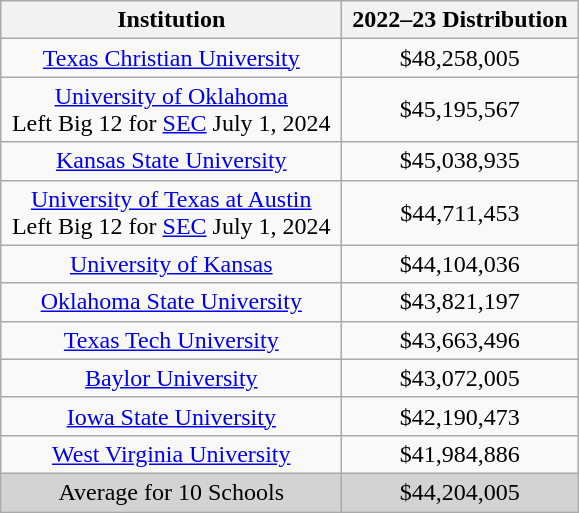<table class="wikitable sortable" style="text-align: center">
<tr>
<th style="width:220px;">Institution</th>
<th style="width:150px;">2022–23 Distribution</th>
</tr>
<tr>
<td><a href='#'>Texas Christian University</a></td>
<td>$48,258,005</td>
</tr>
<tr>
<td><a href='#'>University of Oklahoma</a><br>Left Big 12 for <a href='#'>SEC</a> July 1, 2024</td>
<td>$45,195,567</td>
</tr>
<tr>
<td><a href='#'>Kansas State University</a></td>
<td>$45,038,935</td>
</tr>
<tr>
<td><a href='#'>University of Texas at Austin</a><br>Left Big 12 for <a href='#'>SEC</a> July 1, 2024</td>
<td>$44,711,453</td>
</tr>
<tr>
<td><a href='#'>University of Kansas</a></td>
<td>$44,104,036</td>
</tr>
<tr>
<td><a href='#'>Oklahoma State University</a></td>
<td>$43,821,197</td>
</tr>
<tr>
<td><a href='#'>Texas Tech University</a></td>
<td>$43,663,496</td>
</tr>
<tr>
<td><a href='#'>Baylor University</a></td>
<td>$43,072,005</td>
</tr>
<tr>
<td><a href='#'>Iowa State University</a></td>
<td>$42,190,473</td>
</tr>
<tr>
<td><a href='#'>West Virginia University</a></td>
<td>$41,984,886</td>
</tr>
<tr class=sortbottom| bgcolor="lightgrey">
<td>Average for 10 Schools</td>
<td>$44,204,005</td>
</tr>
</table>
